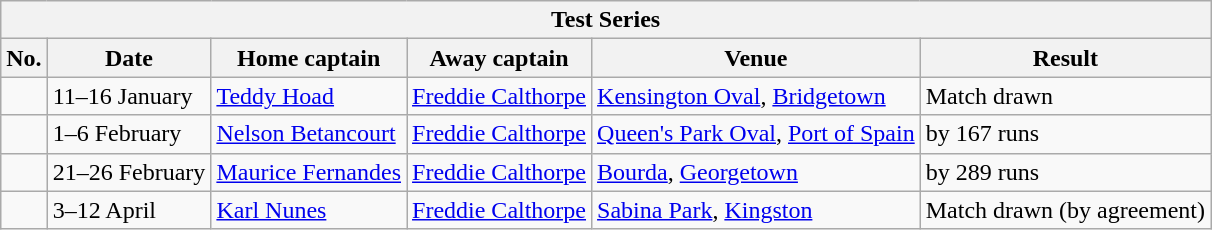<table class="wikitable">
<tr>
<th colspan="9">Test Series</th>
</tr>
<tr>
<th>No.</th>
<th>Date</th>
<th>Home captain</th>
<th>Away captain</th>
<th>Venue</th>
<th>Result</th>
</tr>
<tr>
<td></td>
<td>11–16 January</td>
<td><a href='#'>Teddy Hoad</a></td>
<td><a href='#'>Freddie Calthorpe</a></td>
<td><a href='#'>Kensington Oval</a>, <a href='#'>Bridgetown</a></td>
<td>Match drawn</td>
</tr>
<tr>
<td></td>
<td>1–6 February</td>
<td><a href='#'>Nelson Betancourt</a></td>
<td><a href='#'>Freddie Calthorpe</a></td>
<td><a href='#'>Queen's Park Oval</a>, <a href='#'>Port of Spain</a></td>
<td> by 167 runs</td>
</tr>
<tr>
<td></td>
<td>21–26 February</td>
<td><a href='#'>Maurice Fernandes</a></td>
<td><a href='#'>Freddie Calthorpe</a></td>
<td><a href='#'>Bourda</a>, <a href='#'>Georgetown</a></td>
<td> by 289 runs</td>
</tr>
<tr>
<td></td>
<td>3–12 April</td>
<td><a href='#'>Karl Nunes</a></td>
<td><a href='#'>Freddie Calthorpe</a></td>
<td><a href='#'>Sabina Park</a>, <a href='#'>Kingston</a></td>
<td>Match drawn (by agreement)</td>
</tr>
</table>
